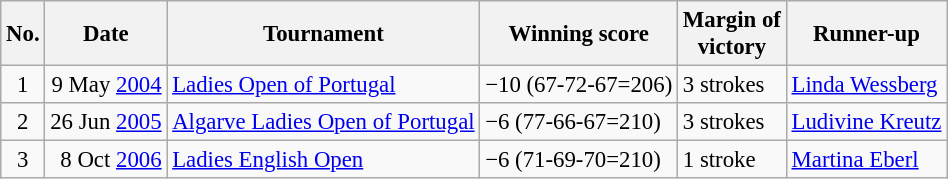<table class="wikitable" style="font-size:95%;">
<tr>
<th>No.</th>
<th>Date</th>
<th>Tournament</th>
<th>Winning score</th>
<th>Margin of<br>victory</th>
<th>Runner-up</th>
</tr>
<tr>
<td align=center>1</td>
<td align=right>9 May <a href='#'>2004</a></td>
<td><a href='#'>Ladies Open of Portugal</a></td>
<td>−10 (67-72-67=206)</td>
<td>3 strokes</td>
<td> <a href='#'>Linda Wessberg</a></td>
</tr>
<tr>
<td align=center>2</td>
<td align=right>26 Jun <a href='#'>2005</a></td>
<td><a href='#'>Algarve Ladies Open of Portugal</a></td>
<td>−6 (77-66-67=210)</td>
<td>3 strokes</td>
<td> <a href='#'>Ludivine Kreutz</a></td>
</tr>
<tr>
<td align=center>3</td>
<td align=right>8 Oct <a href='#'>2006</a></td>
<td><a href='#'>Ladies English Open</a></td>
<td>−6 (71-69-70=210)</td>
<td>1 stroke</td>
<td> <a href='#'>Martina Eberl</a></td>
</tr>
</table>
